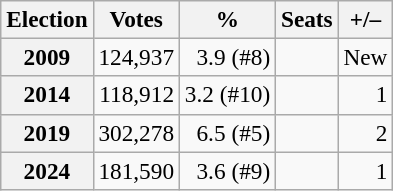<table class="wikitable" style="font-size:97%; text-align:right;">
<tr>
<th>Election</th>
<th>Votes</th>
<th>%</th>
<th>Seats</th>
<th>+/–</th>
</tr>
<tr>
<th>2009</th>
<td>124,937</td>
<td>3.9 (#8)</td>
<td></td>
<td>New</td>
</tr>
<tr>
<th>2014</th>
<td>118,912</td>
<td>3.2 (#10)</td>
<td></td>
<td> 1</td>
</tr>
<tr>
<th>2019</th>
<td>302,278</td>
<td>6.5 (#5)</td>
<td></td>
<td> 2</td>
</tr>
<tr>
<th>2024</th>
<td>181,590</td>
<td>3.6 (#9)</td>
<td></td>
<td> 1</td>
</tr>
</table>
